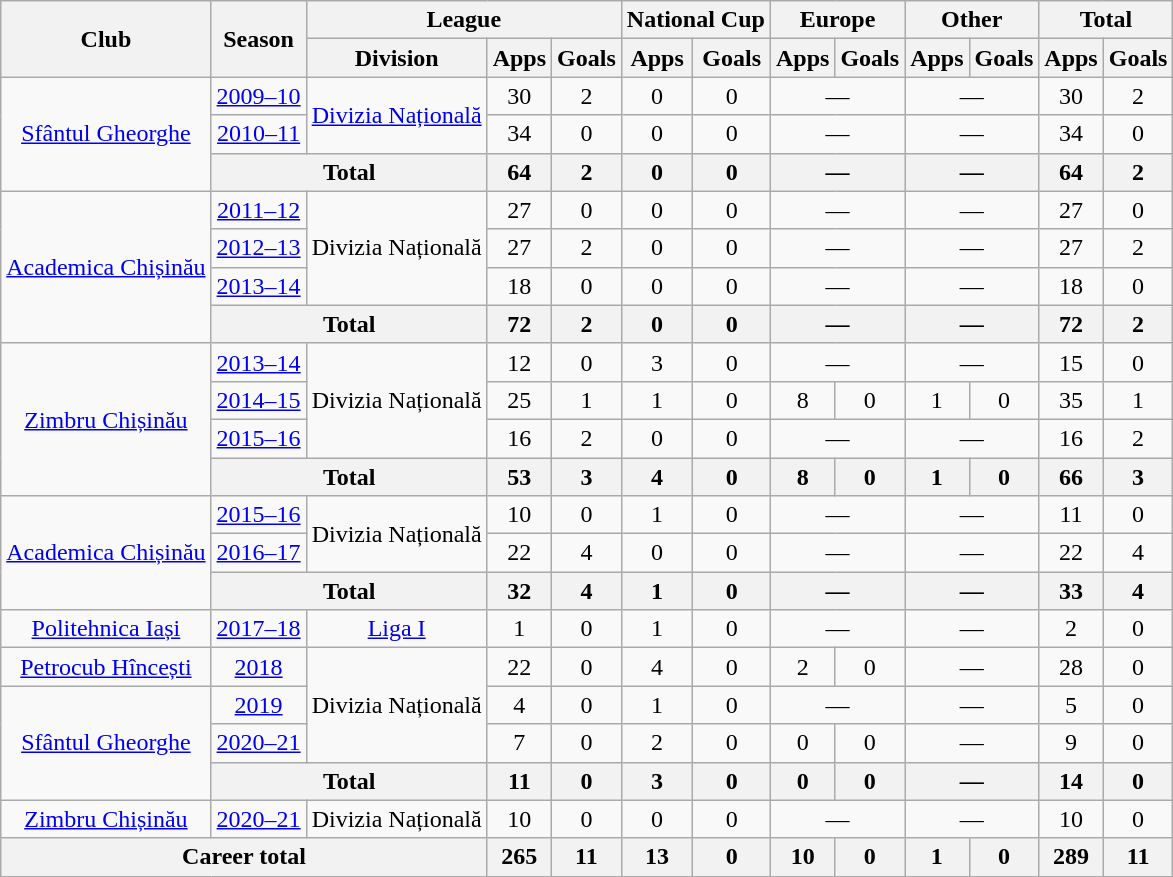<table class="wikitable" style="text-align:center">
<tr>
<th rowspan="2">Club</th>
<th rowspan="2">Season</th>
<th colspan="3">League</th>
<th colspan="2">National Cup</th>
<th colspan="2">Europe</th>
<th colspan="2">Other</th>
<th colspan="2">Total</th>
</tr>
<tr>
<th>Division</th>
<th>Apps</th>
<th>Goals</th>
<th>Apps</th>
<th>Goals</th>
<th>Apps</th>
<th>Goals</th>
<th>Apps</th>
<th>Goals</th>
<th>Apps</th>
<th>Goals</th>
</tr>
<tr>
<td rowspan="3"><a href='#'>Sfântul Gheorghe</a></td>
<td><a href='#'>2009–10</a></td>
<td rowspan="2"><a href='#'>Divizia Națională</a></td>
<td>30</td>
<td>2</td>
<td>0</td>
<td>0</td>
<td colspan="2">—</td>
<td colspan="2">—</td>
<td>30</td>
<td>2</td>
</tr>
<tr>
<td><a href='#'>2010–11</a></td>
<td>34</td>
<td>0</td>
<td>0</td>
<td>0</td>
<td colspan="2">—</td>
<td colspan="2">—</td>
<td>34</td>
<td>0</td>
</tr>
<tr>
<th colspan="2">Total</th>
<th>64</th>
<th>2</th>
<th>0</th>
<th>0</th>
<th colspan="2">—</th>
<th colspan="2">—</th>
<th>64</th>
<th>2</th>
</tr>
<tr>
<td rowspan="4"><a href='#'>Academica Chișinău</a></td>
<td><a href='#'>2011–12</a></td>
<td rowspan="3">Divizia Națională</td>
<td>27</td>
<td>0</td>
<td>0</td>
<td>0</td>
<td colspan="2">—</td>
<td colspan="2">—</td>
<td>27</td>
<td>0</td>
</tr>
<tr>
<td><a href='#'>2012–13</a></td>
<td>27</td>
<td>2</td>
<td>0</td>
<td>0</td>
<td colspan="2">—</td>
<td colspan="2">—</td>
<td>27</td>
<td>2</td>
</tr>
<tr>
<td><a href='#'>2013–14</a></td>
<td>18</td>
<td>0</td>
<td>0</td>
<td>0</td>
<td colspan="2">—</td>
<td colspan="2">—</td>
<td>18</td>
<td>0</td>
</tr>
<tr>
<th colspan="2">Total</th>
<th>72</th>
<th>2</th>
<th>0</th>
<th>0</th>
<th colspan="2">—</th>
<th colspan="2">—</th>
<th>72</th>
<th>2</th>
</tr>
<tr>
<td rowspan="4"><a href='#'>Zimbru Chișinău</a></td>
<td><a href='#'>2013–14</a></td>
<td rowspan="3">Divizia Națională</td>
<td>12</td>
<td>0</td>
<td>3</td>
<td>0</td>
<td colspan="2">—</td>
<td colspan="2">—</td>
<td>15</td>
<td>0</td>
</tr>
<tr>
<td><a href='#'>2014–15</a></td>
<td>25</td>
<td>1</td>
<td>1</td>
<td>0</td>
<td>8</td>
<td>0</td>
<td>1</td>
<td>0</td>
<td>35</td>
<td>1</td>
</tr>
<tr>
<td><a href='#'>2015–16</a></td>
<td>16</td>
<td>2</td>
<td>0</td>
<td>0</td>
<td colspan="2">—</td>
<td colspan="2">—</td>
<td>16</td>
<td>2</td>
</tr>
<tr>
<th colspan="2">Total</th>
<th>53</th>
<th>3</th>
<th>4</th>
<th>0</th>
<th>8</th>
<th>0</th>
<th>1</th>
<th>0</th>
<th>66</th>
<th>3</th>
</tr>
<tr>
<td rowspan="3"><a href='#'>Academica Chișinău</a></td>
<td><a href='#'>2015–16</a></td>
<td rowspan="2">Divizia Națională</td>
<td>10</td>
<td>0</td>
<td>1</td>
<td>0</td>
<td colspan="2">—</td>
<td colspan="2">—</td>
<td>11</td>
<td>0</td>
</tr>
<tr>
<td><a href='#'>2016–17</a></td>
<td>22</td>
<td>4</td>
<td>0</td>
<td>0</td>
<td colspan="2">—</td>
<td colspan="2">—</td>
<td>22</td>
<td>4</td>
</tr>
<tr>
<th colspan="2">Total</th>
<th>32</th>
<th>4</th>
<th>1</th>
<th>0</th>
<th colspan="2">—</th>
<th colspan="2">—</th>
<th>33</th>
<th>4</th>
</tr>
<tr>
<td><a href='#'>Politehnica Iași</a></td>
<td><a href='#'>2017–18</a></td>
<td><a href='#'>Liga I</a></td>
<td>1</td>
<td>0</td>
<td>1</td>
<td>0</td>
<td colspan="2">—</td>
<td colspan="2">—</td>
<td>2</td>
<td>0</td>
</tr>
<tr>
<td><a href='#'>Petrocub Hîncești</a></td>
<td><a href='#'>2018</a></td>
<td rowspan="3">Divizia Națională</td>
<td>22</td>
<td>0</td>
<td>4</td>
<td>0</td>
<td>2</td>
<td>0</td>
<td colspan="2">—</td>
<td>28</td>
<td>0</td>
</tr>
<tr>
<td rowspan="3"><a href='#'>Sfântul Gheorghe</a></td>
<td><a href='#'>2019</a></td>
<td>4</td>
<td>0</td>
<td>1</td>
<td>0</td>
<td colspan="2">—</td>
<td colspan="2">—</td>
<td>5</td>
<td>0</td>
</tr>
<tr>
<td><a href='#'>2020–21</a></td>
<td>7</td>
<td>0</td>
<td>2</td>
<td>0</td>
<td>0</td>
<td>0</td>
<td colspan="2">—</td>
<td>9</td>
<td>0</td>
</tr>
<tr>
<th colspan="2">Total</th>
<th>11</th>
<th>0</th>
<th>3</th>
<th>0</th>
<th>0</th>
<th>0</th>
<th colspan="2">—</th>
<th>14</th>
<th>0</th>
</tr>
<tr>
<td><a href='#'>Zimbru Chișinău</a></td>
<td><a href='#'>2020–21</a></td>
<td rowspan="1">Divizia Națională</td>
<td>10</td>
<td>0</td>
<td>0</td>
<td>0</td>
<td colspan="2">—</td>
<td colspan="2">—</td>
<td>10</td>
<td>0</td>
</tr>
<tr>
<th colspan="3">Career total</th>
<th>265</th>
<th>11</th>
<th>13</th>
<th>0</th>
<th>10</th>
<th>0</th>
<th>1</th>
<th>0</th>
<th>289</th>
<th>11</th>
</tr>
</table>
